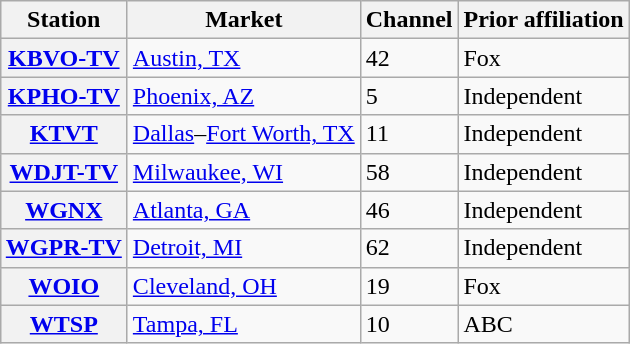<table class="wikitable mw-collapsible" style="margin: 1em; float:right;">
<tr>
<th scope="col">Station</th>
<th scope="col">Market</th>
<th scope="col">Channel</th>
<th scope="col">Prior affiliation</th>
</tr>
<tr>
<th scope="row" ><a href='#'>KBVO-TV</a></th>
<td><a href='#'>Austin, TX</a></td>
<td>42</td>
<td>Fox</td>
</tr>
<tr>
<th scope="row" ><a href='#'>KPHO-TV</a></th>
<td><a href='#'>Phoenix, AZ</a></td>
<td>5</td>
<td>Independent</td>
</tr>
<tr>
<th scope="row" ><a href='#'>KTVT</a></th>
<td><a href='#'>Dallas</a>–<a href='#'>Fort Worth, TX</a></td>
<td>11</td>
<td>Independent</td>
</tr>
<tr>
<th scope="row" ><a href='#'>WDJT-TV</a></th>
<td><a href='#'>Milwaukee, WI</a></td>
<td>58</td>
<td>Independent</td>
</tr>
<tr>
<th scope="row" ><a href='#'>WGNX</a></th>
<td><a href='#'>Atlanta, GA</a></td>
<td>46</td>
<td>Independent</td>
</tr>
<tr>
<th scope="row" ><a href='#'>WGPR-TV</a></th>
<td><a href='#'>Detroit, MI</a></td>
<td>62</td>
<td>Independent</td>
</tr>
<tr>
<th scope="row" ><a href='#'>WOIO</a></th>
<td><a href='#'>Cleveland, OH</a></td>
<td>19</td>
<td>Fox</td>
</tr>
<tr>
<th scope="row" ><a href='#'>WTSP</a></th>
<td><a href='#'>Tampa, FL</a></td>
<td>10</td>
<td>ABC</td>
</tr>
</table>
